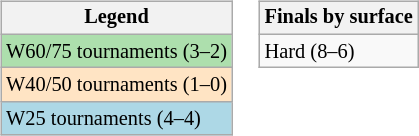<table>
<tr valign=top>
<td><br><table class="wikitable" style=font-size:85%>
<tr>
<th>Legend</th>
</tr>
<tr style="background:#addfad;">
<td>W60/75 tournaments (3–2)</td>
</tr>
<tr style="background:#ffe4c4;">
<td>W40/50 tournaments (1–0)</td>
</tr>
<tr style="background:lightblue;">
<td>W25 tournaments (4–4)</td>
</tr>
</table>
</td>
<td><br><table class="wikitable" style=font-size:85%>
<tr>
<th>Finals by surface</th>
</tr>
<tr>
<td>Hard (8–6)</td>
</tr>
</table>
</td>
</tr>
</table>
